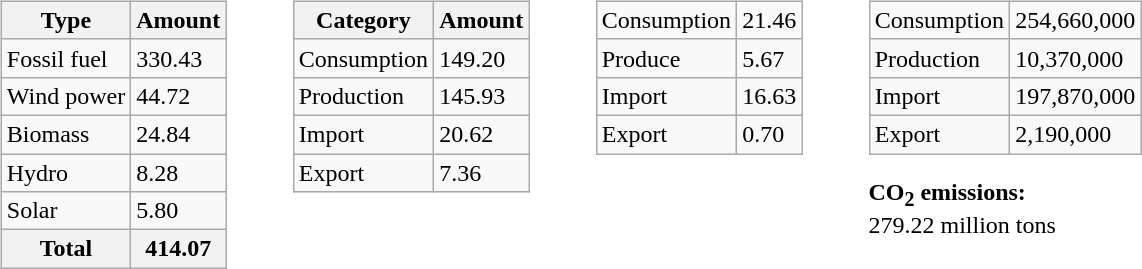<table>
<tr>
<td><br><table class=wikitable>
<tr>
<th>Type</th>
<th>Amount</th>
</tr>
<tr>
<td>Fossil fuel</td>
<td>330.43</td>
</tr>
<tr>
<td>Wind power</td>
<td>44.72</td>
</tr>
<tr>
<td>Biomass</td>
<td>24.84</td>
</tr>
<tr>
<td>Hydro</td>
<td>8.28</td>
</tr>
<tr>
<td>Solar</td>
<td>5.80</td>
</tr>
<tr>
<th>Total</th>
<th>414.07</th>
</tr>
</table>
</td>
<td width=15em>     </td>
<td valign=top><br><table class=wikitable>
<tr>
<th>Category</th>
<th>Amount</th>
</tr>
<tr>
<td>Consumption</td>
<td>149.20</td>
</tr>
<tr>
<td>Production</td>
<td>145.93</td>
</tr>
<tr>
<td>Import</td>
<td>20.62</td>
</tr>
<tr>
<td>Export</td>
<td>7.36</td>
</tr>
</table>
</td>
<td width=15em>     </td>
<td valign=top><br><table class=wikitable>
<tr>
<td>Consumption</td>
<td>21.46</td>
</tr>
<tr>
<td>Produce</td>
<td>5.67</td>
</tr>
<tr>
<td>Import</td>
<td>16.63</td>
</tr>
<tr>
<td>Export</td>
<td>0.70</td>
</tr>
</table>
</td>
<td width=15em>     </td>
<td valign=top><br><table class=wikitable>
<tr>
<td>Consumption</td>
<td>254,660,000</td>
</tr>
<tr>
<td>Production</td>
<td>10,370,000</td>
</tr>
<tr>
<td>Import</td>
<td>197,870,000</td>
</tr>
<tr>
<td>Export</td>
<td>2,190,000</td>
</tr>
</table>
<strong>CO<sub>2</sub> emissions:</strong><br>279.22 million tons</td>
</tr>
</table>
